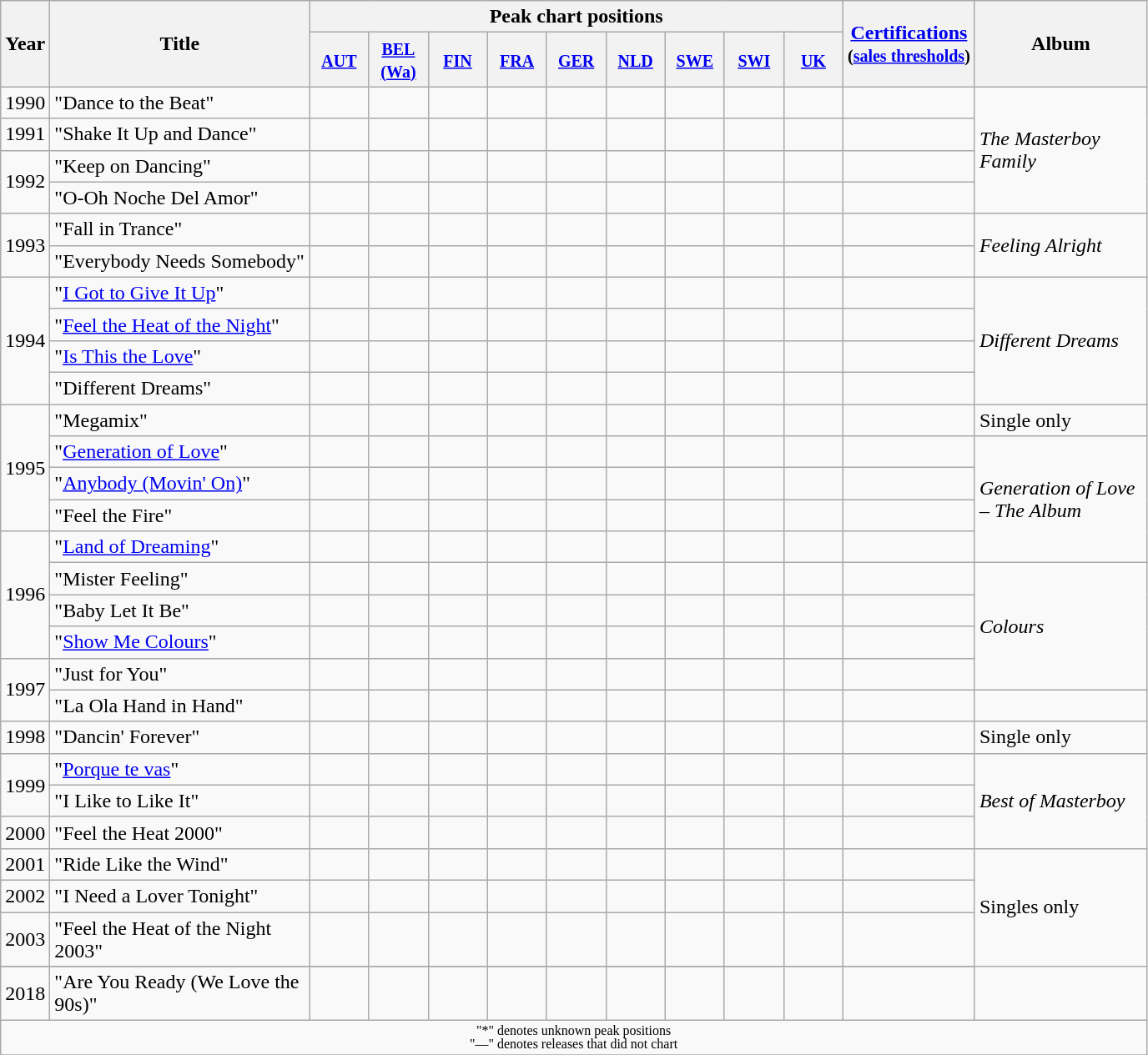<table class="wikitable">
<tr>
<th rowspan="2">Year</th>
<th rowspan="2" width="200">Title</th>
<th colspan="9">Peak chart positions</th>
<th rowspan="2"><a href='#'>Certifications</a><br><small>(<a href='#'>sales thresholds</a>)</small></th>
<th rowspan="2" width="130">Album</th>
</tr>
<tr>
<th width="40"><small><a href='#'>AUT</a></small><br></th>
<th width="40"><small><a href='#'>BEL<br>(Wa)</a></small><br></th>
<th width="40"><small><a href='#'>FIN</a></small><br></th>
<th width="40"><small><a href='#'>FRA</a></small><br></th>
<th width="40"><small><a href='#'>GER</a></small><br></th>
<th width="40"><small><a href='#'>NLD</a></small><br></th>
<th width="40"><small><a href='#'>SWE</a></small><br></th>
<th width="40"><small><a href='#'>SWI</a></small><br></th>
<th width="40"><small><a href='#'>UK</a></small><br></th>
</tr>
<tr>
<td align="center">1990</td>
<td>"Dance to the Beat"</td>
<td></td>
<td></td>
<td></td>
<td></td>
<td></td>
<td></td>
<td></td>
<td></td>
<td></td>
<td></td>
<td rowspan="4"><em>The Masterboy Family</em></td>
</tr>
<tr>
<td align="center">1991</td>
<td>"Shake It Up and Dance"</td>
<td></td>
<td></td>
<td></td>
<td></td>
<td></td>
<td></td>
<td></td>
<td></td>
<td></td>
<td></td>
</tr>
<tr>
<td align="center" rowspan="2">1992</td>
<td>"Keep on Dancing"</td>
<td></td>
<td></td>
<td></td>
<td></td>
<td></td>
<td></td>
<td></td>
<td></td>
<td></td>
<td></td>
</tr>
<tr>
<td>"O-Oh Noche Del Amor"</td>
<td></td>
<td></td>
<td></td>
<td></td>
<td></td>
<td></td>
<td></td>
<td></td>
<td></td>
<td></td>
</tr>
<tr>
<td align="center" rowspan="2">1993</td>
<td>"Fall in Trance"</td>
<td></td>
<td></td>
<td></td>
<td></td>
<td></td>
<td></td>
<td></td>
<td></td>
<td></td>
<td></td>
<td rowspan="2"><em>Feeling Alright</em></td>
</tr>
<tr>
<td>"Everybody Needs Somebody"</td>
<td></td>
<td></td>
<td></td>
<td></td>
<td></td>
<td></td>
<td></td>
<td></td>
<td></td>
<td></td>
</tr>
<tr>
<td align="center" rowspan="4">1994</td>
<td>"<a href='#'>I Got to Give It Up</a>"</td>
<td></td>
<td></td>
<td></td>
<td></td>
<td></td>
<td></td>
<td></td>
<td></td>
<td></td>
<td></td>
<td rowspan="4"><em>Different Dreams</em></td>
</tr>
<tr>
<td>"<a href='#'>Feel the Heat of the Night</a>"</td>
<td></td>
<td></td>
<td></td>
<td></td>
<td></td>
<td></td>
<td></td>
<td></td>
<td></td>
<td></td>
</tr>
<tr>
<td>"<a href='#'>Is This the Love</a>"</td>
<td></td>
<td></td>
<td></td>
<td></td>
<td></td>
<td></td>
<td></td>
<td></td>
<td></td>
<td></td>
</tr>
<tr>
<td>"Different Dreams"</td>
<td></td>
<td></td>
<td></td>
<td></td>
<td></td>
<td></td>
<td></td>
<td></td>
<td></td>
<td></td>
</tr>
<tr>
<td align="center" rowspan="4">1995</td>
<td>"Megamix"</td>
<td></td>
<td></td>
<td></td>
<td></td>
<td></td>
<td></td>
<td></td>
<td></td>
<td></td>
<td></td>
<td>Single only</td>
</tr>
<tr>
<td>"<a href='#'>Generation of Love</a>"</td>
<td></td>
<td></td>
<td></td>
<td></td>
<td></td>
<td></td>
<td></td>
<td></td>
<td></td>
<td></td>
<td rowspan="4"><em>Generation of Love – The Album</em></td>
</tr>
<tr>
<td>"<a href='#'>Anybody (Movin' On)</a>"</td>
<td></td>
<td></td>
<td></td>
<td></td>
<td></td>
<td></td>
<td></td>
<td></td>
<td></td>
<td></td>
</tr>
<tr>
<td>"Feel the Fire"</td>
<td></td>
<td></td>
<td></td>
<td></td>
<td></td>
<td></td>
<td></td>
<td></td>
<td></td>
<td></td>
</tr>
<tr>
<td align="center" rowspan="4">1996</td>
<td>"<a href='#'>Land of Dreaming</a>"</td>
<td></td>
<td></td>
<td></td>
<td></td>
<td></td>
<td></td>
<td></td>
<td></td>
<td></td>
<td></td>
</tr>
<tr>
<td>"Mister Feeling"</td>
<td></td>
<td></td>
<td></td>
<td></td>
<td></td>
<td></td>
<td></td>
<td></td>
<td></td>
<td></td>
<td rowspan="4"><em>Colours</em></td>
</tr>
<tr>
<td>"Baby Let It Be"</td>
<td></td>
<td></td>
<td></td>
<td></td>
<td></td>
<td></td>
<td></td>
<td></td>
<td></td>
<td></td>
</tr>
<tr>
<td>"<a href='#'>Show Me Colours</a>"</td>
<td></td>
<td></td>
<td></td>
<td></td>
<td></td>
<td></td>
<td></td>
<td></td>
<td></td>
<td></td>
</tr>
<tr>
<td align="center" rowspan="2">1997</td>
<td>"Just for You"</td>
<td></td>
<td></td>
<td></td>
<td></td>
<td></td>
<td></td>
<td></td>
<td></td>
<td></td>
<td></td>
</tr>
<tr>
<td>"La Ola Hand in Hand"</td>
<td></td>
<td></td>
<td></td>
<td></td>
<td></td>
<td></td>
<td></td>
<td></td>
<td></td>
<td></td>
</tr>
<tr>
<td align="center">1998</td>
<td>"Dancin' Forever"</td>
<td></td>
<td></td>
<td></td>
<td></td>
<td></td>
<td></td>
<td></td>
<td></td>
<td></td>
<td></td>
<td>Single only</td>
</tr>
<tr>
<td align="center" rowspan="2">1999</td>
<td>"<a href='#'>Porque te vas</a>"</td>
<td></td>
<td></td>
<td></td>
<td></td>
<td></td>
<td></td>
<td></td>
<td></td>
<td></td>
<td></td>
<td rowspan="3"><em>Best of Masterboy</em></td>
</tr>
<tr>
<td>"I Like to Like It"</td>
<td></td>
<td></td>
<td></td>
<td></td>
<td></td>
<td></td>
<td></td>
<td></td>
<td></td>
<td></td>
</tr>
<tr>
<td align="center">2000</td>
<td>"Feel the Heat 2000"</td>
<td></td>
<td></td>
<td></td>
<td></td>
<td></td>
<td></td>
<td></td>
<td></td>
<td></td>
<td></td>
</tr>
<tr>
<td align="center">2001</td>
<td>"Ride Like the Wind"</td>
<td></td>
<td></td>
<td></td>
<td></td>
<td></td>
<td></td>
<td></td>
<td></td>
<td></td>
<td></td>
<td rowspan="4">Singles only</td>
</tr>
<tr>
<td align="center">2002</td>
<td>"I Need a Lover Tonight"</td>
<td></td>
<td></td>
<td></td>
<td></td>
<td></td>
<td></td>
<td></td>
<td></td>
<td></td>
<td></td>
</tr>
<tr>
<td align="center">2003</td>
<td>"Feel the Heat of the Night 2003"</td>
<td></td>
<td></td>
<td></td>
<td></td>
<td></td>
<td></td>
<td></td>
<td></td>
<td></td>
<td></td>
</tr>
<tr>
</tr>
<tr>
<td align="center">2018</td>
<td>"Are You Ready (We Love the 90s)"</td>
<td></td>
<td></td>
<td></td>
<td></td>
<td></td>
<td></td>
<td></td>
<td></td>
<td></td>
<td></td>
</tr>
<tr>
<td colspan="15" align="center" style="font-size:8pt">"*" denotes unknown peak positions<br>"—" denotes releases that did not chart</td>
</tr>
<tr>
</tr>
</table>
